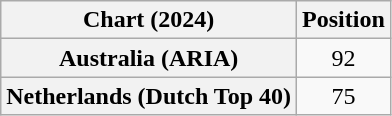<table class="wikitable sortable plainrowheaders" style="text-align:center">
<tr>
<th scope="col">Chart (2024)</th>
<th scope="col">Position</th>
</tr>
<tr>
<th scope="row">Australia (ARIA)</th>
<td>92</td>
</tr>
<tr>
<th scope="row">Netherlands (Dutch Top 40)</th>
<td>75</td>
</tr>
</table>
